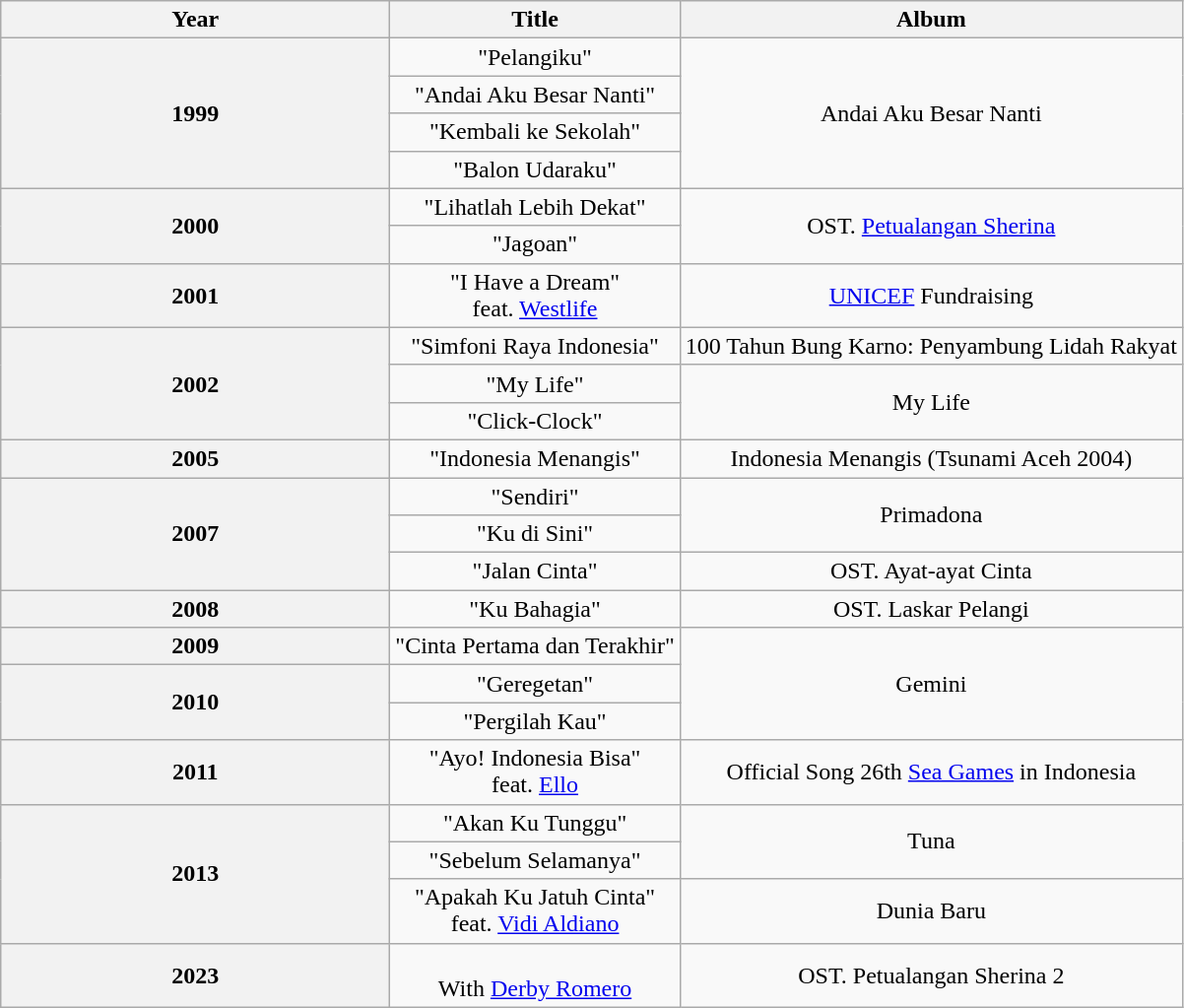<table class="wikitable plainrowheaders" style="text-align:center;" border="1">
<tr>
<th scope="col" style="width:16em;">Year</th>
<th scope="col">Title</th>
<th scope="col">Album</th>
</tr>
<tr>
<th rowspan="4">1999</th>
<td rowspan="1">"Pelangiku"</td>
<td rowspan="4">Andai Aku Besar Nanti</td>
</tr>
<tr>
<td rowspan="1">"Andai Aku Besar Nanti"</td>
</tr>
<tr>
<td rowspan="1">"Kembali ke Sekolah"</td>
</tr>
<tr>
<td rowspan="1">"Balon Udaraku"</td>
</tr>
<tr>
<th rowspan="2">2000</th>
<td rowspan="1">"Lihatlah Lebih Dekat"</td>
<td rowspan="2">OST. <a href='#'>Petualangan Sherina</a></td>
</tr>
<tr>
<td rowspan="1">"Jagoan"</td>
</tr>
<tr>
<th rowspan="1">2001</th>
<td rowspan="1">"I Have a Dream"<br>feat. <a href='#'>Westlife</a></td>
<td rowspan="1"><a href='#'>UNICEF</a> Fundraising</td>
</tr>
<tr>
<th rowspan="3">2002</th>
<td rowspan="1">"Simfoni Raya Indonesia"</td>
<td rowspan="1">100 Tahun Bung Karno: Penyambung Lidah Rakyat</td>
</tr>
<tr>
<td rowspan="1">"My Life"</td>
<td rowspan="2">My Life</td>
</tr>
<tr>
<td rowspan="1">"Click-Clock"</td>
</tr>
<tr>
<th rowspan="1">2005</th>
<td rowspan="1">"Indonesia Menangis"</td>
<td rowspan="1">Indonesia Menangis (Tsunami Aceh 2004)</td>
</tr>
<tr>
<th rowspan="3">2007</th>
<td rowspan="1">"Sendiri"</td>
<td rowspan="2">Primadona</td>
</tr>
<tr>
<td rowspan="1">"Ku di Sini"</td>
</tr>
<tr>
<td rowspan="1">"Jalan Cinta"</td>
<td rowspan="1">OST. Ayat-ayat Cinta</td>
</tr>
<tr>
<th rowspan="1">2008</th>
<td rowspan="1">"Ku Bahagia"</td>
<td rowspan="1">OST. Laskar Pelangi</td>
</tr>
<tr>
<th rowspan="1">2009</th>
<td rowspan="1">"Cinta Pertama dan Terakhir"</td>
<td rowspan="3">Gemini</td>
</tr>
<tr>
<th rowspan="2">2010</th>
<td rowspan="1">"Geregetan"</td>
</tr>
<tr>
<td rowspan="1">"Pergilah Kau"</td>
</tr>
<tr>
<th rowspan="1">2011</th>
<td rowspan="1">"Ayo! Indonesia Bisa"<br>feat. <a href='#'>Ello</a></td>
<td rowspan="1">Official Song 26th <a href='#'>Sea Games</a> in Indonesia</td>
</tr>
<tr>
<th rowspan="3">2013</th>
<td rowspan="1">"Akan Ku Tunggu"</td>
<td rowspan="2">Tuna</td>
</tr>
<tr>
<td rowspan="1">"Sebelum Selamanya"</td>
</tr>
<tr>
<td rowspan="1">"Apakah Ku Jatuh Cinta"<br>feat. <a href='#'>Vidi Aldiano</a></td>
<td rowspan="1">Dunia Baru</td>
</tr>
<tr>
<th>2023</th>
<td><br>With <a href='#'>Derby Romero</a></td>
<td>OST. Petualangan Sherina 2</td>
</tr>
</table>
